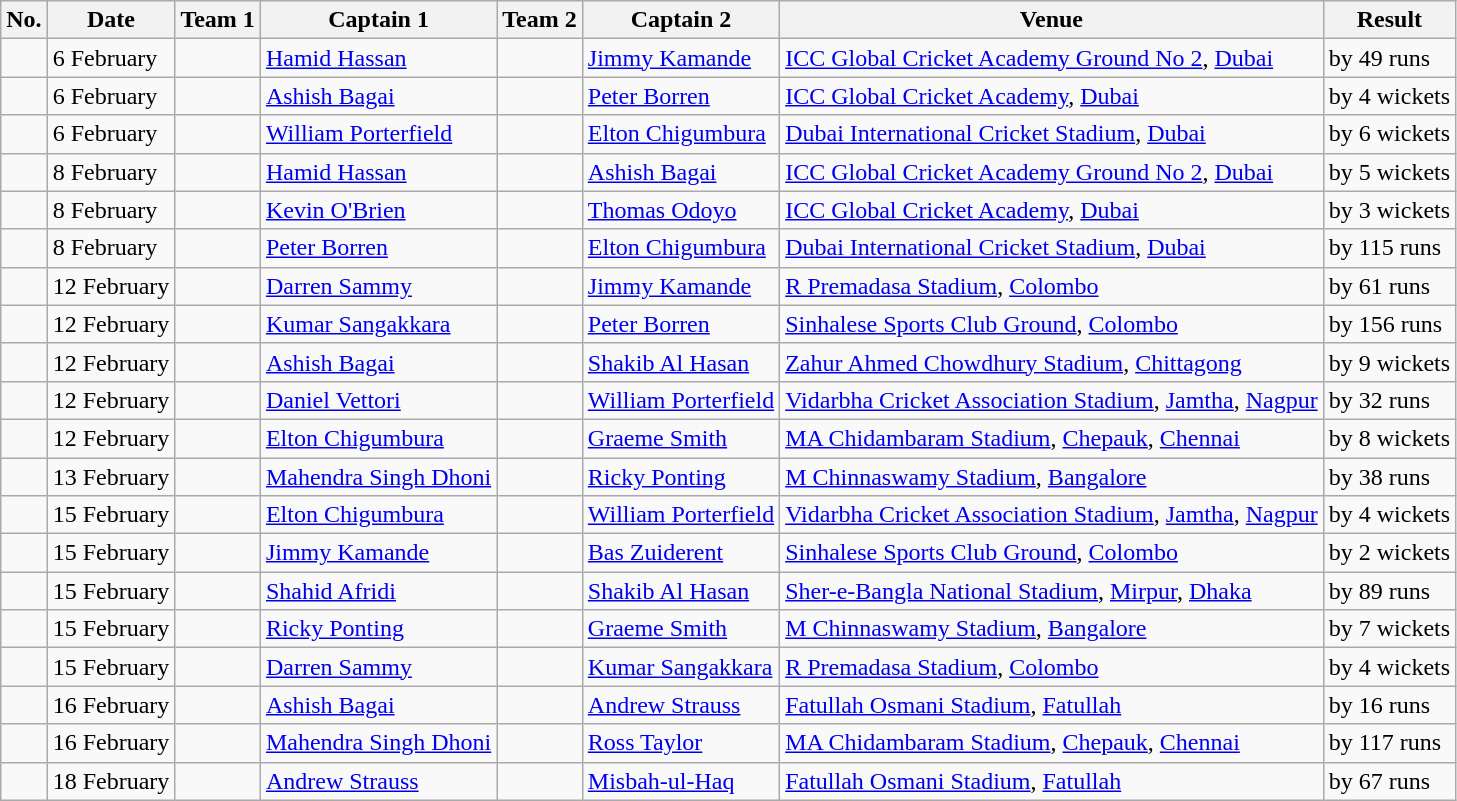<table class="wikitable">
<tr>
<th>No.</th>
<th>Date</th>
<th>Team 1</th>
<th>Captain 1</th>
<th>Team 2</th>
<th>Captain 2</th>
<th>Venue</th>
<th>Result</th>
</tr>
<tr>
<td></td>
<td>6 February</td>
<td></td>
<td><a href='#'>Hamid Hassan</a></td>
<td></td>
<td><a href='#'>Jimmy Kamande</a></td>
<td><a href='#'>ICC Global Cricket Academy Ground No 2</a>, <a href='#'>Dubai</a></td>
<td> by 49 runs</td>
</tr>
<tr>
<td></td>
<td>6 February</td>
<td></td>
<td><a href='#'>Ashish Bagai</a></td>
<td></td>
<td><a href='#'>Peter Borren</a></td>
<td><a href='#'>ICC Global Cricket Academy</a>, <a href='#'>Dubai</a></td>
<td> by 4 wickets</td>
</tr>
<tr>
<td></td>
<td>6 February</td>
<td></td>
<td><a href='#'>William Porterfield</a></td>
<td></td>
<td><a href='#'>Elton Chigumbura</a></td>
<td><a href='#'>Dubai International Cricket Stadium</a>, <a href='#'>Dubai</a></td>
<td> by 6 wickets</td>
</tr>
<tr>
<td></td>
<td>8 February</td>
<td></td>
<td><a href='#'>Hamid Hassan</a></td>
<td></td>
<td><a href='#'>Ashish Bagai</a></td>
<td><a href='#'>ICC Global Cricket Academy Ground No 2</a>, <a href='#'>Dubai</a></td>
<td> by 5 wickets</td>
</tr>
<tr>
<td></td>
<td>8 February</td>
<td></td>
<td><a href='#'>Kevin O'Brien</a></td>
<td></td>
<td><a href='#'>Thomas Odoyo</a></td>
<td><a href='#'>ICC Global Cricket Academy</a>, <a href='#'>Dubai</a></td>
<td> by 3 wickets</td>
</tr>
<tr>
<td></td>
<td>8 February</td>
<td></td>
<td><a href='#'>Peter Borren</a></td>
<td></td>
<td><a href='#'>Elton Chigumbura</a></td>
<td><a href='#'>Dubai International Cricket Stadium</a>, <a href='#'>Dubai</a></td>
<td> by 115 runs</td>
</tr>
<tr>
<td></td>
<td>12 February</td>
<td></td>
<td><a href='#'>Darren Sammy</a></td>
<td></td>
<td><a href='#'>Jimmy Kamande</a></td>
<td><a href='#'>R Premadasa Stadium</a>, <a href='#'>Colombo</a></td>
<td> by 61 runs</td>
</tr>
<tr>
<td></td>
<td>12 February</td>
<td></td>
<td><a href='#'>Kumar Sangakkara</a></td>
<td></td>
<td><a href='#'>Peter Borren</a></td>
<td><a href='#'>Sinhalese Sports Club Ground</a>, <a href='#'>Colombo</a></td>
<td> by 156 runs</td>
</tr>
<tr>
<td></td>
<td>12 February</td>
<td></td>
<td><a href='#'>Ashish Bagai</a></td>
<td></td>
<td><a href='#'>Shakib Al Hasan</a></td>
<td><a href='#'>Zahur Ahmed Chowdhury Stadium</a>, <a href='#'>Chittagong</a></td>
<td> by 9 wickets</td>
</tr>
<tr>
<td></td>
<td>12 February</td>
<td></td>
<td><a href='#'>Daniel Vettori</a></td>
<td></td>
<td><a href='#'>William Porterfield</a></td>
<td><a href='#'>Vidarbha Cricket Association Stadium</a>, <a href='#'>Jamtha</a>, <a href='#'>Nagpur</a></td>
<td> by 32 runs</td>
</tr>
<tr>
<td></td>
<td>12 February</td>
<td></td>
<td><a href='#'>Elton Chigumbura</a></td>
<td></td>
<td><a href='#'>Graeme Smith</a></td>
<td><a href='#'>MA Chidambaram Stadium</a>, <a href='#'>Chepauk</a>, <a href='#'>Chennai</a></td>
<td> by 8 wickets</td>
</tr>
<tr>
<td></td>
<td>13 February</td>
<td></td>
<td><a href='#'>Mahendra Singh Dhoni</a></td>
<td></td>
<td><a href='#'>Ricky Ponting</a></td>
<td><a href='#'>M Chinnaswamy Stadium</a>, <a href='#'>Bangalore</a></td>
<td> by 38 runs</td>
</tr>
<tr>
<td></td>
<td>15 February</td>
<td></td>
<td><a href='#'>Elton Chigumbura</a></td>
<td></td>
<td><a href='#'>William Porterfield</a></td>
<td><a href='#'>Vidarbha Cricket Association Stadium</a>, <a href='#'>Jamtha</a>, <a href='#'>Nagpur</a></td>
<td> by 4 wickets</td>
</tr>
<tr>
<td></td>
<td>15 February</td>
<td></td>
<td><a href='#'>Jimmy Kamande</a></td>
<td></td>
<td><a href='#'>Bas Zuiderent</a></td>
<td><a href='#'>Sinhalese Sports Club Ground</a>, <a href='#'>Colombo</a></td>
<td> by 2 wickets</td>
</tr>
<tr>
<td></td>
<td>15 February</td>
<td></td>
<td><a href='#'>Shahid Afridi</a></td>
<td></td>
<td><a href='#'>Shakib Al Hasan</a></td>
<td><a href='#'>Sher-e-Bangla National Stadium</a>, <a href='#'>Mirpur</a>, <a href='#'>Dhaka</a></td>
<td> by 89 runs</td>
</tr>
<tr>
<td></td>
<td>15 February</td>
<td></td>
<td><a href='#'>Ricky Ponting</a></td>
<td></td>
<td><a href='#'>Graeme Smith</a></td>
<td><a href='#'>M Chinnaswamy Stadium</a>, <a href='#'>Bangalore</a></td>
<td> by 7 wickets</td>
</tr>
<tr>
<td></td>
<td>15 February</td>
<td></td>
<td><a href='#'>Darren Sammy</a></td>
<td></td>
<td><a href='#'>Kumar Sangakkara</a></td>
<td><a href='#'>R Premadasa Stadium</a>, <a href='#'>Colombo</a></td>
<td> by 4 wickets</td>
</tr>
<tr>
<td></td>
<td>16 February</td>
<td></td>
<td><a href='#'>Ashish Bagai</a></td>
<td></td>
<td><a href='#'>Andrew Strauss</a></td>
<td><a href='#'>Fatullah Osmani Stadium</a>, <a href='#'>Fatullah</a></td>
<td> by 16 runs</td>
</tr>
<tr>
<td></td>
<td>16 February</td>
<td></td>
<td><a href='#'>Mahendra Singh Dhoni</a></td>
<td></td>
<td><a href='#'>Ross Taylor</a></td>
<td><a href='#'>MA Chidambaram Stadium</a>, <a href='#'>Chepauk</a>, <a href='#'>Chennai</a></td>
<td> by 117 runs</td>
</tr>
<tr>
<td></td>
<td>18 February</td>
<td></td>
<td><a href='#'>Andrew Strauss</a></td>
<td></td>
<td><a href='#'>Misbah-ul-Haq</a></td>
<td><a href='#'>Fatullah Osmani Stadium</a>, <a href='#'>Fatullah</a></td>
<td> by 67 runs</td>
</tr>
</table>
